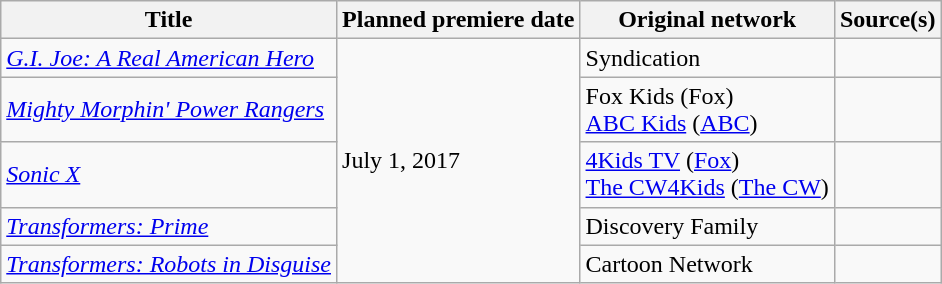<table class="wikitable sortable">
<tr>
<th>Title</th>
<th>Planned premiere date</th>
<th>Original network</th>
<th>Source(s)</th>
</tr>
<tr>
<td><em><a href='#'>G.I. Joe: A Real American Hero</a></em></td>
<td rowspan=5>July 1, 2017</td>
<td>Syndication</td>
<td></td>
</tr>
<tr>
<td><em><a href='#'>Mighty Morphin' Power Rangers</a></em></td>
<td>Fox Kids (Fox)<br><a href='#'>ABC Kids</a> (<a href='#'>ABC</a>)</td>
<td></td>
</tr>
<tr>
<td><em><a href='#'>Sonic X</a></em></td>
<td><a href='#'>4Kids TV</a> (<a href='#'>Fox</a>)<br><a href='#'>The CW4Kids</a> (<a href='#'>The CW</a>)</td>
<td></td>
</tr>
<tr>
<td><em><a href='#'>Transformers: Prime</a></em></td>
<td>Discovery Family</td>
<td></td>
</tr>
<tr>
<td><em><a href='#'>Transformers: Robots in Disguise</a></em></td>
<td>Cartoon Network</td>
<td></td>
</tr>
</table>
